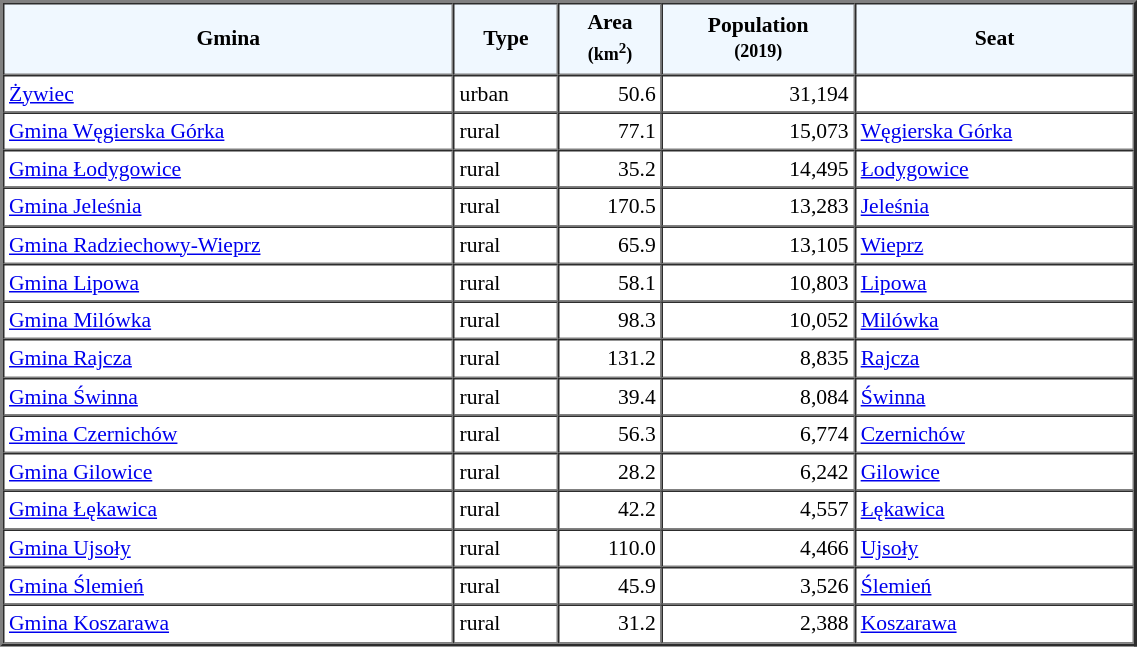<table width="60%" border="2" cellpadding="3" cellspacing="0" style="font-size:90%;line-height:120%;">
<tr bgcolor="F0F8FF">
<td style="text-align:center;"><strong>Gmina</strong></td>
<td style="text-align:center;"><strong>Type</strong></td>
<td style="text-align:center;"><strong>Area<br><small>(km<sup>2</sup>)</small></strong></td>
<td style="text-align:center;"><strong>Population<br><small>(2019)</small></strong></td>
<td style="text-align:center;"><strong>Seat</strong></td>
</tr>
<tr>
<td><a href='#'>Żywiec</a></td>
<td>urban</td>
<td style="text-align:right;">50.6</td>
<td style="text-align:right;">31,194</td>
<td> </td>
</tr>
<tr>
<td><a href='#'>Gmina Węgierska Górka</a></td>
<td>rural</td>
<td style="text-align:right;">77.1</td>
<td style="text-align:right;">15,073</td>
<td><a href='#'>Węgierska Górka</a></td>
</tr>
<tr>
<td><a href='#'>Gmina Łodygowice</a></td>
<td>rural</td>
<td style="text-align:right;">35.2</td>
<td style="text-align:right;">14,495</td>
<td><a href='#'>Łodygowice</a></td>
</tr>
<tr>
<td><a href='#'>Gmina Jeleśnia</a></td>
<td>rural</td>
<td style="text-align:right;">170.5</td>
<td style="text-align:right;">13,283</td>
<td><a href='#'>Jeleśnia</a></td>
</tr>
<tr>
<td><a href='#'>Gmina Radziechowy-Wieprz</a></td>
<td>rural</td>
<td style="text-align:right;">65.9</td>
<td style="text-align:right;">13,105</td>
<td><a href='#'>Wieprz</a></td>
</tr>
<tr>
<td><a href='#'>Gmina Lipowa</a></td>
<td>rural</td>
<td style="text-align:right;">58.1</td>
<td style="text-align:right;">10,803</td>
<td><a href='#'>Lipowa</a></td>
</tr>
<tr>
<td><a href='#'>Gmina Milówka</a></td>
<td>rural</td>
<td style="text-align:right;">98.3</td>
<td style="text-align:right;">10,052</td>
<td><a href='#'>Milówka</a></td>
</tr>
<tr>
<td><a href='#'>Gmina Rajcza</a></td>
<td>rural</td>
<td style="text-align:right;">131.2</td>
<td style="text-align:right;">8,835</td>
<td><a href='#'>Rajcza</a></td>
</tr>
<tr>
<td><a href='#'>Gmina Świnna</a></td>
<td>rural</td>
<td style="text-align:right;">39.4</td>
<td style="text-align:right;">8,084</td>
<td><a href='#'>Świnna</a></td>
</tr>
<tr>
<td><a href='#'>Gmina Czernichów</a></td>
<td>rural</td>
<td style="text-align:right;">56.3</td>
<td style="text-align:right;">6,774</td>
<td><a href='#'>Czernichów</a></td>
</tr>
<tr>
<td><a href='#'>Gmina Gilowice</a></td>
<td>rural</td>
<td style="text-align:right;">28.2</td>
<td style="text-align:right;">6,242</td>
<td><a href='#'>Gilowice</a></td>
</tr>
<tr>
<td><a href='#'>Gmina Łękawica</a></td>
<td>rural</td>
<td style="text-align:right;">42.2</td>
<td style="text-align:right;">4,557</td>
<td><a href='#'>Łękawica</a></td>
</tr>
<tr>
<td><a href='#'>Gmina Ujsoły</a></td>
<td>rural</td>
<td style="text-align:right;">110.0</td>
<td style="text-align:right;">4,466</td>
<td><a href='#'>Ujsoły</a></td>
</tr>
<tr>
<td><a href='#'>Gmina Ślemień</a></td>
<td>rural</td>
<td style="text-align:right;">45.9</td>
<td style="text-align:right;">3,526</td>
<td><a href='#'>Ślemień</a></td>
</tr>
<tr>
<td><a href='#'>Gmina Koszarawa</a></td>
<td>rural</td>
<td style="text-align:right;">31.2</td>
<td style="text-align:right;">2,388</td>
<td><a href='#'>Koszarawa</a></td>
</tr>
<tr>
</tr>
</table>
